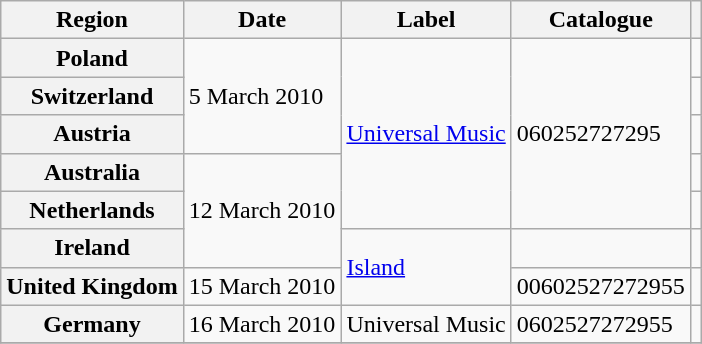<table class="wikitable plainrowheaders">
<tr>
<th scope="col">Region</th>
<th scope="col">Date</th>
<th scope="col">Label</th>
<th scope="col">Catalogue</th>
<th scope="col"></th>
</tr>
<tr>
<th scope="row">Poland</th>
<td rowspan="3">5 March 2010</td>
<td rowspan="5"><a href='#'>Universal Music</a></td>
<td rowspan="5">060252727295</td>
<td align="center"></td>
</tr>
<tr>
<th scope="row">Switzerland</th>
<td align="center"></td>
</tr>
<tr>
<th scope="row">Austria</th>
<td align="center"></td>
</tr>
<tr>
<th scope="row">Australia</th>
<td rowspan="3">12 March 2010</td>
<td align="center"></td>
</tr>
<tr>
<th scope="row">Netherlands</th>
<td align="center"></td>
</tr>
<tr>
<th scope="row">Ireland</th>
<td rowspan="2"><a href='#'>Island</a></td>
<td></td>
<td></td>
</tr>
<tr>
<th scope="row">United Kingdom</th>
<td>15 March 2010</td>
<td>00602527272955</td>
<td></td>
</tr>
<tr>
<th scope="row">Germany</th>
<td>16 March 2010</td>
<td>Universal Music</td>
<td>0602527272955</td>
<td align="center"></td>
</tr>
<tr>
</tr>
</table>
